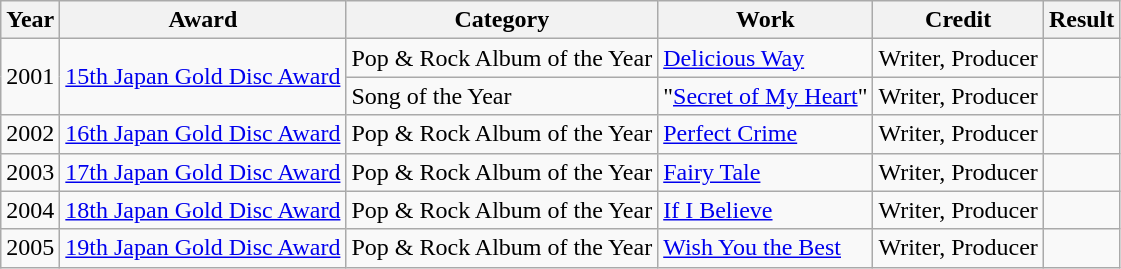<table class="wikitable">
<tr>
<th>Year</th>
<th>Award</th>
<th>Category</th>
<th>Work</th>
<th>Credit</th>
<th>Result</th>
</tr>
<tr>
<td rowspan="2">2001</td>
<td rowspan="2"><a href='#'>15th Japan Gold Disc Award</a></td>
<td>Pop & Rock Album of the Year</td>
<td><a href='#'>Delicious Way</a></td>
<td>Writer, Producer</td>
<td></td>
</tr>
<tr>
<td>Song of the Year</td>
<td>"<a href='#'>Secret of My Heart</a>"</td>
<td>Writer, Producer</td>
<td></td>
</tr>
<tr>
<td>2002</td>
<td><a href='#'>16th Japan Gold Disc Award</a></td>
<td>Pop & Rock Album of the Year</td>
<td><a href='#'>Perfect Crime</a></td>
<td>Writer, Producer</td>
<td></td>
</tr>
<tr>
<td>2003</td>
<td><a href='#'>17th Japan Gold Disc Award</a></td>
<td>Pop & Rock Album of the Year</td>
<td><a href='#'>Fairy Tale</a></td>
<td>Writer, Producer</td>
<td></td>
</tr>
<tr>
<td>2004</td>
<td><a href='#'>18th Japan Gold Disc Award</a></td>
<td>Pop & Rock Album of the Year</td>
<td><a href='#'>If I Believe</a></td>
<td>Writer, Producer</td>
<td></td>
</tr>
<tr>
<td>2005</td>
<td><a href='#'>19th Japan Gold Disc Award</a></td>
<td>Pop & Rock Album of the Year</td>
<td><a href='#'>Wish You the Best</a></td>
<td>Writer, Producer</td>
<td></td>
</tr>
</table>
